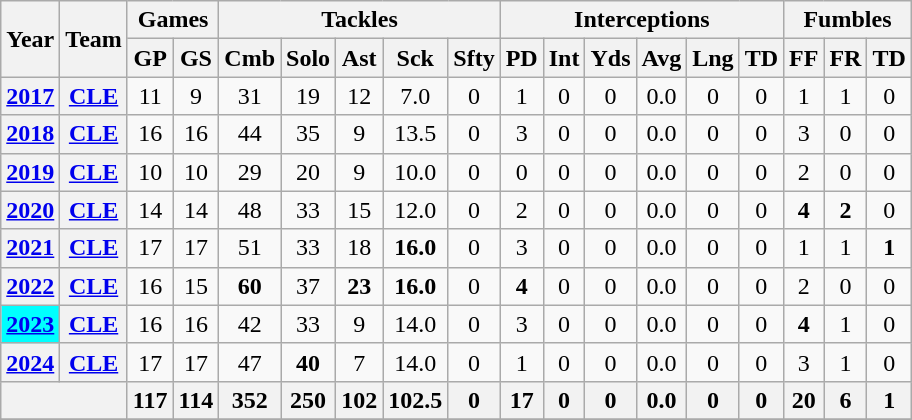<table class="wikitable" style="text-align:center;">
<tr>
<th rowspan="2">Year</th>
<th rowspan="2">Team</th>
<th colspan="2">Games</th>
<th colspan="5">Tackles</th>
<th colspan="6">Interceptions</th>
<th colspan="3">Fumbles</th>
</tr>
<tr>
<th>GP</th>
<th>GS</th>
<th>Cmb</th>
<th>Solo</th>
<th>Ast</th>
<th>Sck</th>
<th>Sfty</th>
<th>PD</th>
<th>Int</th>
<th>Yds</th>
<th>Avg</th>
<th>Lng</th>
<th>TD</th>
<th>FF</th>
<th>FR</th>
<th>TD</th>
</tr>
<tr>
<th><a href='#'>2017</a></th>
<th><a href='#'>CLE</a></th>
<td>11</td>
<td>9</td>
<td>31</td>
<td>19</td>
<td>12</td>
<td>7.0</td>
<td>0</td>
<td>1</td>
<td>0</td>
<td>0</td>
<td>0.0</td>
<td>0</td>
<td>0</td>
<td>1</td>
<td>1</td>
<td>0</td>
</tr>
<tr>
<th><a href='#'>2018</a></th>
<th><a href='#'>CLE</a></th>
<td>16</td>
<td>16</td>
<td>44</td>
<td>35</td>
<td>9</td>
<td>13.5</td>
<td>0</td>
<td>3</td>
<td>0</td>
<td>0</td>
<td>0.0</td>
<td>0</td>
<td>0</td>
<td>3</td>
<td>0</td>
<td>0</td>
</tr>
<tr>
<th><a href='#'>2019</a></th>
<th><a href='#'>CLE</a></th>
<td>10</td>
<td>10</td>
<td>29</td>
<td>20</td>
<td>9</td>
<td>10.0</td>
<td>0</td>
<td>0</td>
<td>0</td>
<td>0</td>
<td>0.0</td>
<td>0</td>
<td>0</td>
<td>2</td>
<td>0</td>
<td>0</td>
</tr>
<tr>
<th><a href='#'>2020</a></th>
<th><a href='#'>CLE</a></th>
<td>14</td>
<td>14</td>
<td>48</td>
<td>33</td>
<td>15</td>
<td>12.0</td>
<td>0</td>
<td>2</td>
<td>0</td>
<td>0</td>
<td>0.0</td>
<td>0</td>
<td>0</td>
<td><strong>4</strong></td>
<td><strong>2</strong></td>
<td>0</td>
</tr>
<tr>
<th><a href='#'>2021</a></th>
<th><a href='#'>CLE</a></th>
<td>17</td>
<td>17</td>
<td>51</td>
<td>33</td>
<td>18</td>
<td><strong>16.0</strong></td>
<td>0</td>
<td>3</td>
<td>0</td>
<td>0</td>
<td>0.0</td>
<td>0</td>
<td>0</td>
<td>1</td>
<td>1</td>
<td><strong>1</strong></td>
</tr>
<tr>
<th><a href='#'>2022</a></th>
<th><a href='#'>CLE</a></th>
<td>16</td>
<td>15</td>
<td><strong>60</strong></td>
<td>37</td>
<td><strong>23</strong></td>
<td><strong>16.0</strong></td>
<td>0</td>
<td><strong>4</strong></td>
<td>0</td>
<td>0</td>
<td>0.0</td>
<td>0</td>
<td>0</td>
<td>2</td>
<td>0</td>
<td>0</td>
</tr>
<tr>
<th style="background:#0ff;"><a href='#'>2023</a></th>
<th><a href='#'>CLE</a></th>
<td>16</td>
<td>16</td>
<td>42</td>
<td>33</td>
<td>9</td>
<td>14.0</td>
<td>0</td>
<td>3</td>
<td>0</td>
<td>0</td>
<td>0.0</td>
<td>0</td>
<td>0</td>
<td><strong>4</strong></td>
<td>1</td>
<td>0</td>
</tr>
<tr>
<th><a href='#'>2024</a></th>
<th><a href='#'>CLE</a></th>
<td>17</td>
<td>17</td>
<td>47</td>
<td><strong>40</strong></td>
<td>7</td>
<td>14.0</td>
<td>0</td>
<td>1</td>
<td>0</td>
<td>0</td>
<td>0.0</td>
<td>0</td>
<td>0</td>
<td>3</td>
<td>1</td>
<td>0</td>
</tr>
<tr>
<th colspan="2"></th>
<th>117</th>
<th>114</th>
<th>352</th>
<th>250</th>
<th>102</th>
<th>102.5</th>
<th>0</th>
<th>17</th>
<th>0</th>
<th>0</th>
<th>0.0</th>
<th>0</th>
<th>0</th>
<th>20</th>
<th>6</th>
<th>1</th>
</tr>
<tr>
</tr>
</table>
